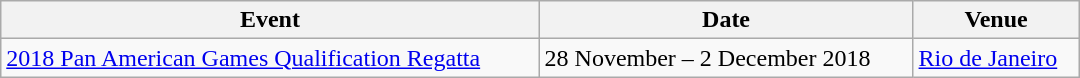<table class="wikitable" width=720>
<tr>
<th>Event</th>
<th>Date</th>
<th>Venue</th>
</tr>
<tr>
<td><a href='#'>2018 Pan American Games Qualification Regatta</a></td>
<td>28 November – 2 December 2018</td>
<td> <a href='#'>Rio de Janeiro</a></td>
</tr>
</table>
